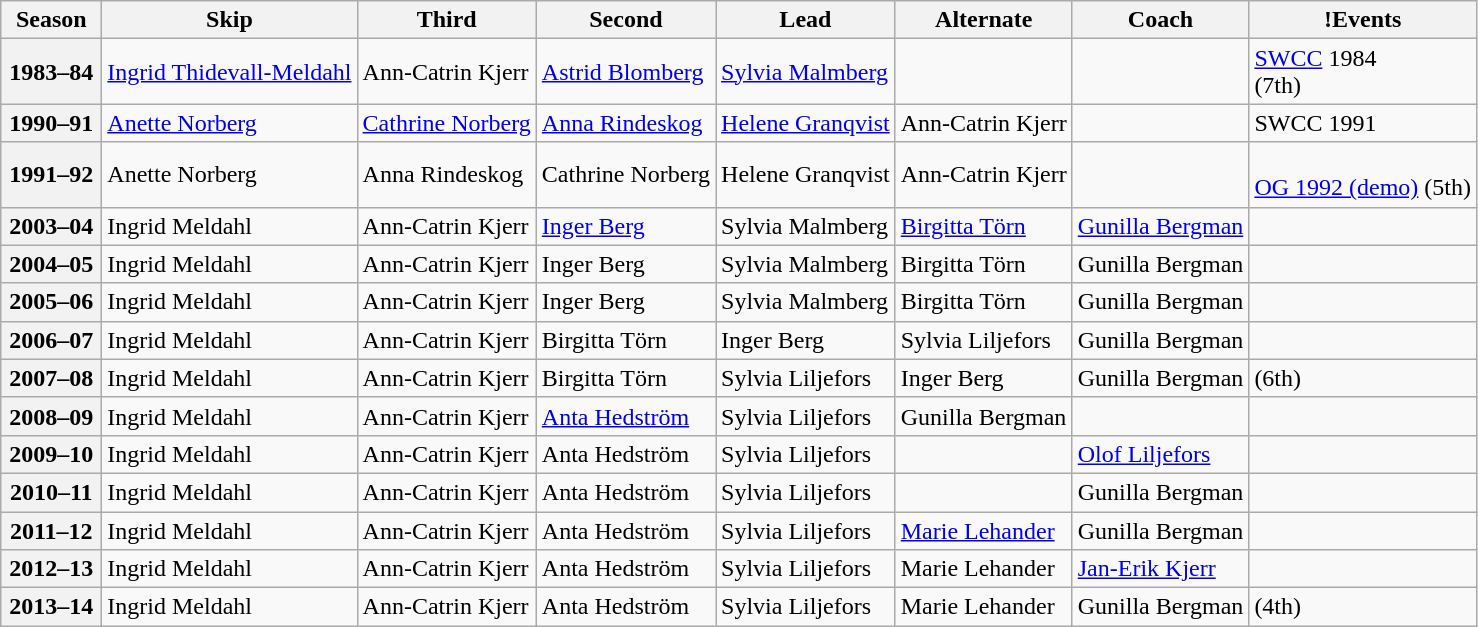<table class="wikitable">
<tr>
<th scope="col" width=60>Season</th>
<th scope="col">Skip</th>
<th scope="col">Third</th>
<th scope="col">Second</th>
<th scope="col">Lead</th>
<th scope="col">Alternate</th>
<th scope="col">Coach</th>
<th scope="col">!Events</th>
</tr>
<tr>
<th scope="row">1983–84</th>
<td><a href='#'>Ingrid Thidevall-Meldahl</a></td>
<td>Ann-Catrin Kjerr</td>
<td><a href='#'>Astrid Blomberg</a></td>
<td><a href='#'>Sylvia Malmberg</a></td>
<td></td>
<td></td>
<td><a href='#'>SWCC</a> 1984 <br> (7th)</td>
</tr>
<tr>
<th scope="row">1990–91</th>
<td><a href='#'>Anette Norberg</a></td>
<td><a href='#'>Cathrine Norberg</a></td>
<td><a href='#'>Anna Rindeskog</a></td>
<td><a href='#'>Helene Granqvist</a></td>
<td>Ann-Catrin Kjerr</td>
<td></td>
<td>SWCC 1991 <br> </td>
</tr>
<tr>
<th scope="row">1991–92</th>
<td>Anette Norberg</td>
<td>Anna Rindeskog</td>
<td>Cathrine Norberg</td>
<td>Helene Granqvist</td>
<td>Ann-Catrin Kjerr</td>
<td></td>
<td> <br><a href='#'>OG 1992 (demo)</a> (5th)</td>
</tr>
<tr>
<th scope="row">2003–04</th>
<td>Ingrid Meldahl</td>
<td>Ann-Catrin Kjerr</td>
<td><a href='#'>Inger Berg</a></td>
<td>Sylvia Malmberg</td>
<td><a href='#'>Birgitta Törn</a></td>
<td><a href='#'>Gunilla Bergman</a></td>
<td> </td>
</tr>
<tr>
<th scope="row">2004–05</th>
<td>Ingrid Meldahl</td>
<td>Ann-Catrin Kjerr</td>
<td>Inger Berg</td>
<td>Sylvia Malmberg</td>
<td>Birgitta Törn</td>
<td>Gunilla Bergman</td>
<td> </td>
</tr>
<tr>
<th scope="row">2005–06</th>
<td>Ingrid Meldahl</td>
<td>Ann-Catrin Kjerr</td>
<td>Inger Berg</td>
<td>Sylvia Malmberg</td>
<td>Birgitta Törn</td>
<td>Gunilla Bergman</td>
<td> </td>
</tr>
<tr>
<th scope="row">2006–07</th>
<td>Ingrid Meldahl</td>
<td>Ann-Catrin Kjerr</td>
<td>Birgitta Törn</td>
<td>Inger Berg</td>
<td>Sylvia Liljefors</td>
<td>Gunilla Bergman</td>
<td> </td>
</tr>
<tr>
<th scope="row">2007–08</th>
<td>Ingrid Meldahl</td>
<td>Ann-Catrin Kjerr</td>
<td>Birgitta Törn</td>
<td>Sylvia Liljefors</td>
<td>Inger Berg</td>
<td>Gunilla Bergman</td>
<td> (6th)</td>
</tr>
<tr>
<th scope="row">2008–09</th>
<td>Ingrid Meldahl</td>
<td>Ann-Catrin Kjerr</td>
<td><a href='#'>Anta Hedström</a></td>
<td>Sylvia Liljefors</td>
<td>Gunilla Bergman</td>
<td></td>
<td> </td>
</tr>
<tr>
<th scope="row">2009–10</th>
<td>Ingrid Meldahl</td>
<td>Ann-Catrin Kjerr</td>
<td>Anta Hedström</td>
<td>Sylvia Liljefors</td>
<td></td>
<td><a href='#'>Olof Liljefors</a></td>
<td> </td>
</tr>
<tr>
<th scope="row">2010–11</th>
<td>Ingrid Meldahl</td>
<td>Ann-Catrin Kjerr</td>
<td>Anta Hedström</td>
<td>Sylvia Liljefors</td>
<td></td>
<td>Gunilla Bergman</td>
<td> </td>
</tr>
<tr>
<th scope="row">2011–12</th>
<td>Ingrid Meldahl</td>
<td>Ann-Catrin Kjerr</td>
<td>Anta Hedström</td>
<td>Sylvia Liljefors</td>
<td><a href='#'>Marie Lehander</a></td>
<td>Gunilla Bergman</td>
<td> </td>
</tr>
<tr>
<th scope="row">2012–13</th>
<td>Ingrid Meldahl</td>
<td>Ann-Catrin Kjerr</td>
<td>Anta Hedström</td>
<td>Sylvia Liljefors</td>
<td>Marie Lehander</td>
<td><a href='#'>Jan-Erik Kjerr</a></td>
<td> </td>
</tr>
<tr>
<th scope="row">2013–14</th>
<td>Ingrid Meldahl</td>
<td>Ann-Catrin Kjerr</td>
<td>Anta Hedström</td>
<td>Sylvia Liljefors</td>
<td>Marie Lehander</td>
<td>Gunilla Bergman</td>
<td> (4th)</td>
</tr>
</table>
